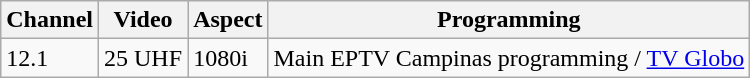<table class="wikitable">
<tr>
<th>Channel</th>
<th>Video</th>
<th>Aspect</th>
<th>Programming</th>
</tr>
<tr>
<td>12.1</td>
<td>25 UHF</td>
<td>1080i</td>
<td>Main EPTV Campinas programming / <a href='#'>TV Globo</a></td>
</tr>
</table>
